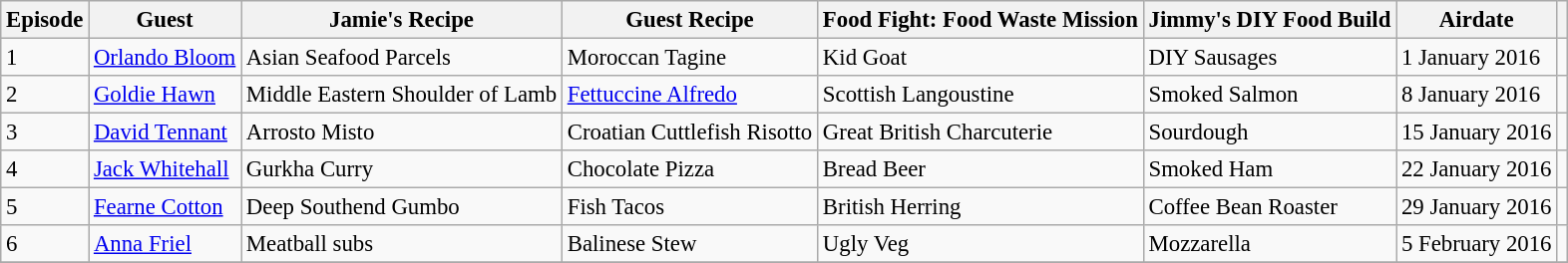<table class="wikitable" style="font-size:95%;">
<tr>
<th>Episode</th>
<th>Guest</th>
<th>Jamie's Recipe</th>
<th>Guest Recipe</th>
<th>Food Fight: Food Waste Mission</th>
<th>Jimmy's DIY Food Build</th>
<th>Airdate</th>
<th></th>
</tr>
<tr>
<td>1</td>
<td><a href='#'>Orlando Bloom</a></td>
<td>Asian Seafood Parcels</td>
<td>Moroccan Tagine</td>
<td>Kid Goat</td>
<td>DIY Sausages</td>
<td>1 January 2016</td>
<td></td>
</tr>
<tr>
<td>2</td>
<td><a href='#'>Goldie Hawn</a></td>
<td>Middle Eastern Shoulder of Lamb</td>
<td><a href='#'>Fettuccine Alfredo</a></td>
<td>Scottish Langoustine</td>
<td>Smoked Salmon</td>
<td>8 January 2016</td>
<td></td>
</tr>
<tr>
<td>3</td>
<td><a href='#'>David Tennant</a></td>
<td>Arrosto Misto</td>
<td>Croatian Cuttlefish Risotto</td>
<td>Great British Charcuterie</td>
<td>Sourdough</td>
<td>15 January 2016</td>
<td></td>
</tr>
<tr>
<td>4</td>
<td><a href='#'>Jack Whitehall</a></td>
<td>Gurkha Curry</td>
<td>Chocolate Pizza</td>
<td>Bread Beer</td>
<td>Smoked Ham</td>
<td>22 January 2016</td>
<td></td>
</tr>
<tr>
<td>5</td>
<td><a href='#'>Fearne Cotton</a></td>
<td>Deep Southend Gumbo</td>
<td>Fish Tacos</td>
<td>British Herring</td>
<td>Coffee Bean Roaster</td>
<td>29 January 2016</td>
<td></td>
</tr>
<tr>
<td>6</td>
<td><a href='#'>Anna Friel</a></td>
<td>Meatball subs</td>
<td>Balinese Stew</td>
<td>Ugly Veg</td>
<td>Mozzarella</td>
<td>5 February 2016</td>
<td></td>
</tr>
<tr>
</tr>
</table>
